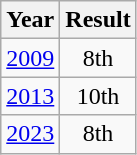<table class="wikitable" style="text-align:center">
<tr>
<th>Year</th>
<th>Result</th>
</tr>
<tr>
<td><a href='#'>2009</a></td>
<td>8th</td>
</tr>
<tr>
<td><a href='#'>2013</a></td>
<td>10th</td>
</tr>
<tr>
<td><a href='#'>2023</a></td>
<td>8th</td>
</tr>
</table>
